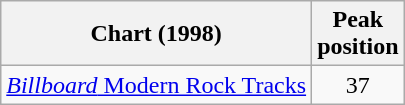<table class="wikitable sortable">
<tr>
<th>Chart (1998)</th>
<th>Peak<br>position</th>
</tr>
<tr>
<td><a href='#'><em>Billboard</em> Modern Rock Tracks</a></td>
<td style="text-align:center;">37</td>
</tr>
</table>
